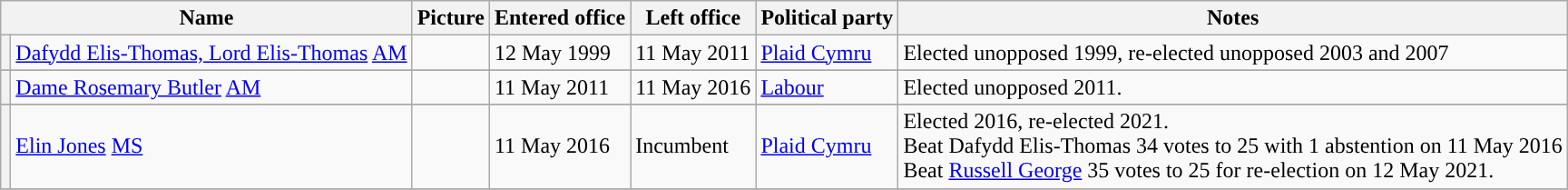<table class="wikitable".>
<tr>
<th colspan=2>Name</th>
<th>Picture</th>
<th>Entered office</th>
<th>Left office</th>
<th>Political party</th>
<th>Notes</th>
</tr>
<tr>
<th style="background-color:"></th>
<td><a href='#'>Dafydd Elis-Thomas, Lord Elis-Thomas</a>  <a href='#'>AM</a></td>
<td></td>
<td>12 May 1999</td>
<td>11 May 2011</td>
<td><a href='#'>Plaid Cymru</a></td>
<td>Elected unopposed 1999, re-elected unopposed 2003 and 2007</td>
</tr>
<tr>
</tr>
<tr>
<th style="background-color:"></th>
<td><a href='#'>Dame Rosemary Butler</a> <a href='#'>AM</a></td>
<td></td>
<td>11 May 2011</td>
<td>11 May 2016</td>
<td><a href='#'>Labour</a></td>
<td>Elected unopposed 2011.</td>
</tr>
<tr>
</tr>
<tr>
<th style="background-color:"></th>
<td><a href='#'>Elin Jones</a> <a href='#'>MS</a></td>
<td></td>
<td>11 May 2016</td>
<td>Incumbent</td>
<td><a href='#'>Plaid Cymru</a></td>
<td>Elected 2016, re-elected 2021.<br>Beat Dafydd Elis-Thomas 34 votes to 25 with 1 abstention on 11 May 2016<br>
Beat <a href='#'>Russell George</a> 35 votes to 25 for re-election on 12 May 2021.</td>
</tr>
<tr>
</tr>
</table>
